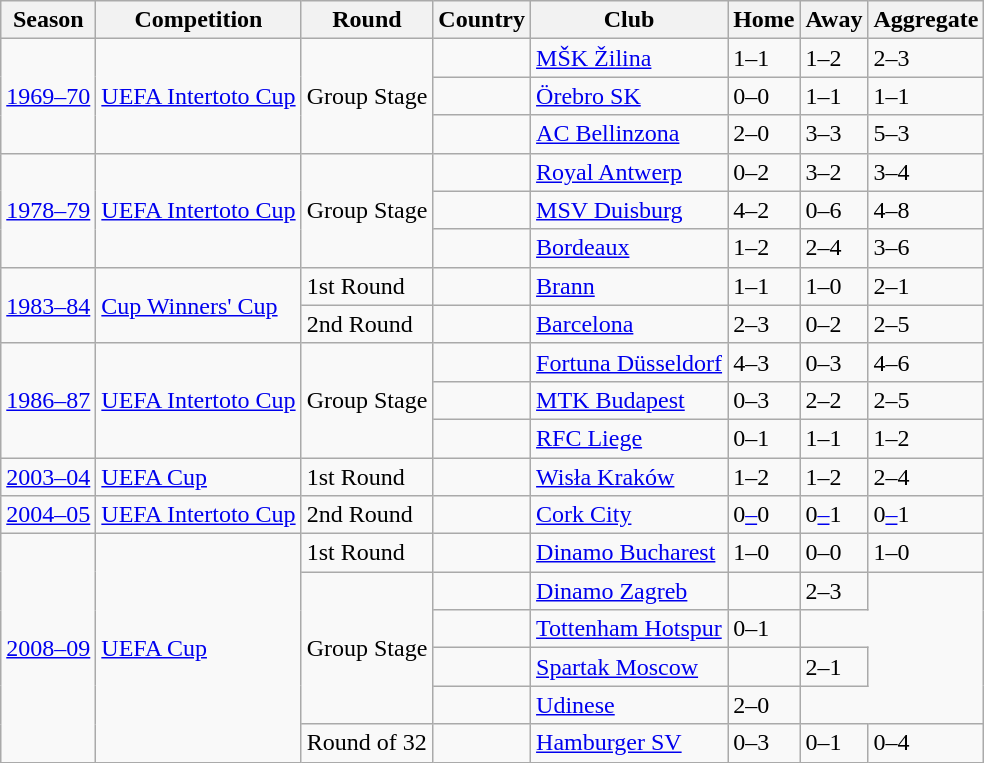<table class="wikitable">
<tr>
<th>Season</th>
<th>Competition</th>
<th>Round</th>
<th>Country</th>
<th>Club</th>
<th>Home</th>
<th>Away</th>
<th>Aggregate</th>
</tr>
<tr>
<td rowspan="3"><a href='#'>1969–70</a></td>
<td rowspan="3"><a href='#'>UEFA Intertoto Cup</a></td>
<td rowspan="3">Group Stage</td>
<td></td>
<td><a href='#'>MŠK Žilina</a></td>
<td>1–1</td>
<td>1–2</td>
<td>2–3</td>
</tr>
<tr>
<td></td>
<td><a href='#'>Örebro SK</a></td>
<td>0–0</td>
<td>1–1</td>
<td>1–1</td>
</tr>
<tr>
<td></td>
<td><a href='#'>AC Bellinzona</a></td>
<td>2–0</td>
<td>3–3</td>
<td>5–3</td>
</tr>
<tr>
<td rowspan="3"><a href='#'>1978–79</a></td>
<td rowspan="3"><a href='#'>UEFA Intertoto Cup</a></td>
<td rowspan="3">Group Stage</td>
<td></td>
<td><a href='#'>Royal Antwerp</a></td>
<td>0–2</td>
<td>3–2</td>
<td>3–4</td>
</tr>
<tr>
<td></td>
<td><a href='#'>MSV Duisburg</a></td>
<td>4–2</td>
<td>0–6</td>
<td>4–8</td>
</tr>
<tr>
<td></td>
<td><a href='#'>Bordeaux</a></td>
<td>1–2</td>
<td>2–4</td>
<td>3–6</td>
</tr>
<tr>
<td rowspan="2"><a href='#'>1983–84</a></td>
<td rowspan="2"><a href='#'>Cup Winners' Cup</a></td>
<td>1st Round</td>
<td></td>
<td><a href='#'>Brann</a></td>
<td>1–1</td>
<td>1–0</td>
<td>2–1</td>
</tr>
<tr>
<td>2nd Round</td>
<td></td>
<td><a href='#'>Barcelona</a></td>
<td>2–3</td>
<td>0–2</td>
<td>2–5</td>
</tr>
<tr>
<td rowspan="3"><a href='#'>1986–87</a></td>
<td rowspan="3"><a href='#'>UEFA Intertoto Cup</a></td>
<td rowspan="3">Group Stage</td>
<td></td>
<td><a href='#'>Fortuna Düsseldorf</a></td>
<td>4–3</td>
<td>0–3</td>
<td>4–6</td>
</tr>
<tr>
<td></td>
<td><a href='#'>MTK Budapest</a></td>
<td>0–3</td>
<td>2–2</td>
<td>2–5</td>
</tr>
<tr>
<td></td>
<td><a href='#'>RFC Liege</a></td>
<td>0–1</td>
<td>1–1</td>
<td>1–2</td>
</tr>
<tr>
<td><a href='#'>2003–04</a></td>
<td><a href='#'>UEFA Cup</a></td>
<td>1st Round</td>
<td></td>
<td><a href='#'>Wisła Kraków</a></td>
<td>1–2</td>
<td>1–2</td>
<td>2–4</td>
</tr>
<tr>
<td><a href='#'>2004–05</a></td>
<td><a href='#'>UEFA Intertoto Cup</a></td>
<td>2nd Round</td>
<td></td>
<td><a href='#'>Cork City</a></td>
<td>0<a href='#'>–</a>0</td>
<td>0<a href='#'>–</a>1</td>
<td>0<a href='#'>–</a>1</td>
</tr>
<tr>
<td rowspan="6"><a href='#'>2008–09</a></td>
<td rowspan="6"><a href='#'>UEFA Cup</a></td>
<td>1st Round</td>
<td></td>
<td><a href='#'>Dinamo Bucharest</a></td>
<td>1–0</td>
<td>0–0</td>
<td>1–0</td>
</tr>
<tr>
<td rowspan="4">Group Stage</td>
<td></td>
<td><a href='#'>Dinamo Zagreb</a></td>
<td></td>
<td>2–3</td>
</tr>
<tr>
<td></td>
<td><a href='#'>Tottenham Hotspur</a></td>
<td>0–1</td>
</tr>
<tr>
<td></td>
<td><a href='#'>Spartak Moscow</a></td>
<td></td>
<td>2–1</td>
</tr>
<tr>
<td></td>
<td><a href='#'>Udinese</a></td>
<td>2–0</td>
</tr>
<tr>
<td>Round of 32</td>
<td></td>
<td><a href='#'>Hamburger SV</a></td>
<td>0–3</td>
<td>0–1</td>
<td>0–4</td>
</tr>
</table>
